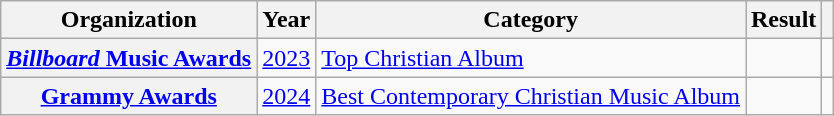<table class="wikitable sortable plainrowheaders" style="border:none; margin:0;">
<tr>
<th scope="col">Organization</th>
<th scope="col">Year</th>
<th scope="col">Category</th>
<th scope="col">Result</th>
<th class="unsortable" scope="col"></th>
</tr>
<tr>
<th scope="row"><a href='#'><em>Billboard</em> Music Awards</a></th>
<td><a href='#'>2023</a></td>
<td><a href='#'>Top Christian Album</a></td>
<td></td>
<td></td>
</tr>
<tr>
<th scope="row"><a href='#'>Grammy Awards</a></th>
<td><a href='#'>2024</a></td>
<td><a href='#'>Best Contemporary Christian Music Album</a></td>
<td></td>
<td></td>
</tr>
</table>
